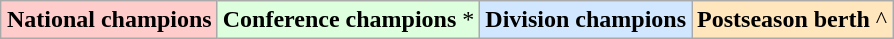<table class="wikitable" style="margin:1em auto;">
<tr>
<td bgcolor="#FFCCCC"><strong>National champions</strong> </td>
<td bgcolor="#ddffdd"><strong>Conference champions</strong> *</td>
<td bgcolor="#D0E7FF"><strong>Division champions</strong> </td>
<td bgcolor="#ffe6bd"><strong>Postseason berth</strong> ^</td>
</tr>
</table>
